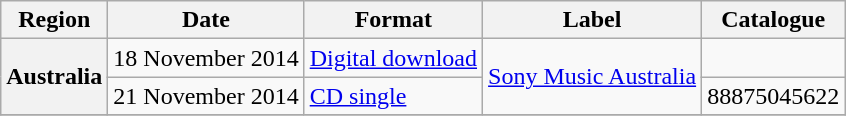<table class="wikitable plainrowheaders">
<tr>
<th scope="col">Region</th>
<th scope="col">Date</th>
<th scope="col">Format</th>
<th scope="col">Label</th>
<th scope="col">Catalogue</th>
</tr>
<tr>
<th scope="row" rowspan="2">Australia</th>
<td>18 November 2014</td>
<td><a href='#'>Digital download</a></td>
<td rowspan="2"><a href='#'>Sony Music Australia</a></td>
<td></td>
</tr>
<tr>
<td>21 November 2014</td>
<td><a href='#'>CD single</a></td>
<td>88875045622</td>
</tr>
<tr>
</tr>
</table>
